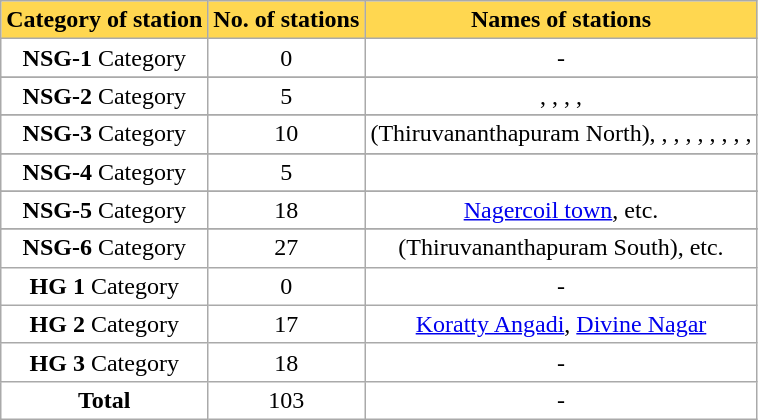<table class="wikitable sortable" style="background:#fff;">
<tr>
<th style="background:#ffd750;" !>Category of station</th>
<th style="background:#ffd750;" !>No. of stations</th>
<th style="background:#ffd750;" !>Names of stations</th>
</tr>
<tr>
<td style="text-align:center;"><strong>NSG-1</strong> Category</td>
<td style="text-align:center;">0</td>
<td style="text-align:center;">-</td>
</tr>
<tr>
</tr>
<tr>
<td style="text-align:center;"><strong>NSG-2</strong> Category</td>
<td style="text-align:center;">5</td>
<td style="text-align:center;">, , , , </td>
</tr>
<tr>
</tr>
<tr>
<td style="text-align:center;"><strong>NSG-3</strong> Category</td>
<td style="text-align:center;">10</td>
<td style="text-align:center;"> (Thiruvananthapuram North), , , , ,  , , ,  ,</td>
</tr>
<tr>
</tr>
<tr>
<td style="text-align:center;"><strong>NSG-4</strong> Category</td>
<td style="text-align:center;">5</td>
<td style="text-align:center;"><br></td>
</tr>
<tr>
</tr>
<tr>
<td style="text-align:center;"><strong>NSG-5</strong> Category</td>
<td style="text-align:center;">18</td>
<td style="text-align:center;"><a href='#'>Nagercoil town</a>,   etc.</td>
</tr>
<tr>
</tr>
<tr>
<td style="text-align:center;"><strong>NSG-6</strong> Category</td>
<td style="text-align:center;">27</td>
<td style="text-align:center;"> (Thiruvananthapuram South),  etc.</td>
</tr>
<tr>
<td style="text-align:center;"><strong>HG 1</strong> Category</td>
<td style="text-align:center;">0</td>
<td style="text-align:center;">-</td>
</tr>
<tr>
<td style="text-align:center;"><strong>HG 2</strong> Category</td>
<td style="text-align:center;">17</td>
<td style="text-align:center;"><a href='#'>Koratty Angadi</a>, <a href='#'>Divine Nagar</a></td>
</tr>
<tr>
<td style="text-align:center;"><strong>HG 3</strong> Category</td>
<td style="text-align:center;">18</td>
<td style="text-align:center;">-</td>
</tr>
<tr>
<td style="text-align:center;"><strong>Total</strong></td>
<td style="text-align:center;">103</td>
<td style="text-align:center;">-</td>
</tr>
</table>
